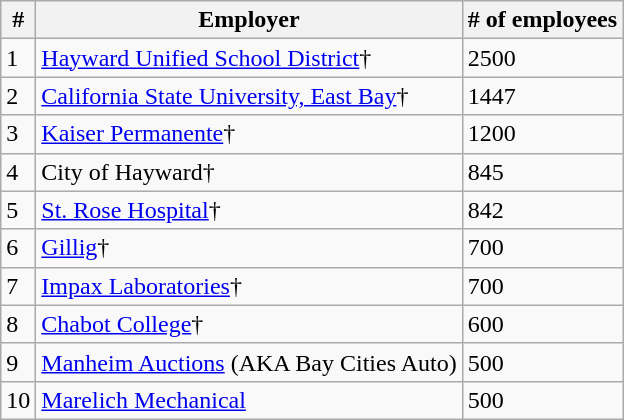<table class="wikitable">
<tr>
<th>#</th>
<th>Employer</th>
<th># of employees</th>
</tr>
<tr>
<td>1</td>
<td><a href='#'>Hayward Unified School District</a>†</td>
<td>2500</td>
</tr>
<tr>
<td>2</td>
<td><a href='#'>California State University, East Bay</a>†</td>
<td>1447</td>
</tr>
<tr>
<td>3</td>
<td><a href='#'>Kaiser Permanente</a>†</td>
<td>1200</td>
</tr>
<tr>
<td>4</td>
<td>City of Hayward†</td>
<td>845</td>
</tr>
<tr>
<td>5</td>
<td><a href='#'>St. Rose Hospital</a>†</td>
<td>842</td>
</tr>
<tr>
<td>6</td>
<td><a href='#'>Gillig</a>†</td>
<td>700</td>
</tr>
<tr>
<td>7</td>
<td><a href='#'>Impax Laboratories</a>†</td>
<td>700</td>
</tr>
<tr>
<td>8</td>
<td><a href='#'>Chabot College</a>†</td>
<td>600</td>
</tr>
<tr>
<td>9</td>
<td><a href='#'>Manheim Auctions</a> (AKA Bay Cities Auto)</td>
<td>500</td>
</tr>
<tr>
<td>10</td>
<td><a href='#'>Marelich Mechanical</a></td>
<td>500</td>
</tr>
</table>
